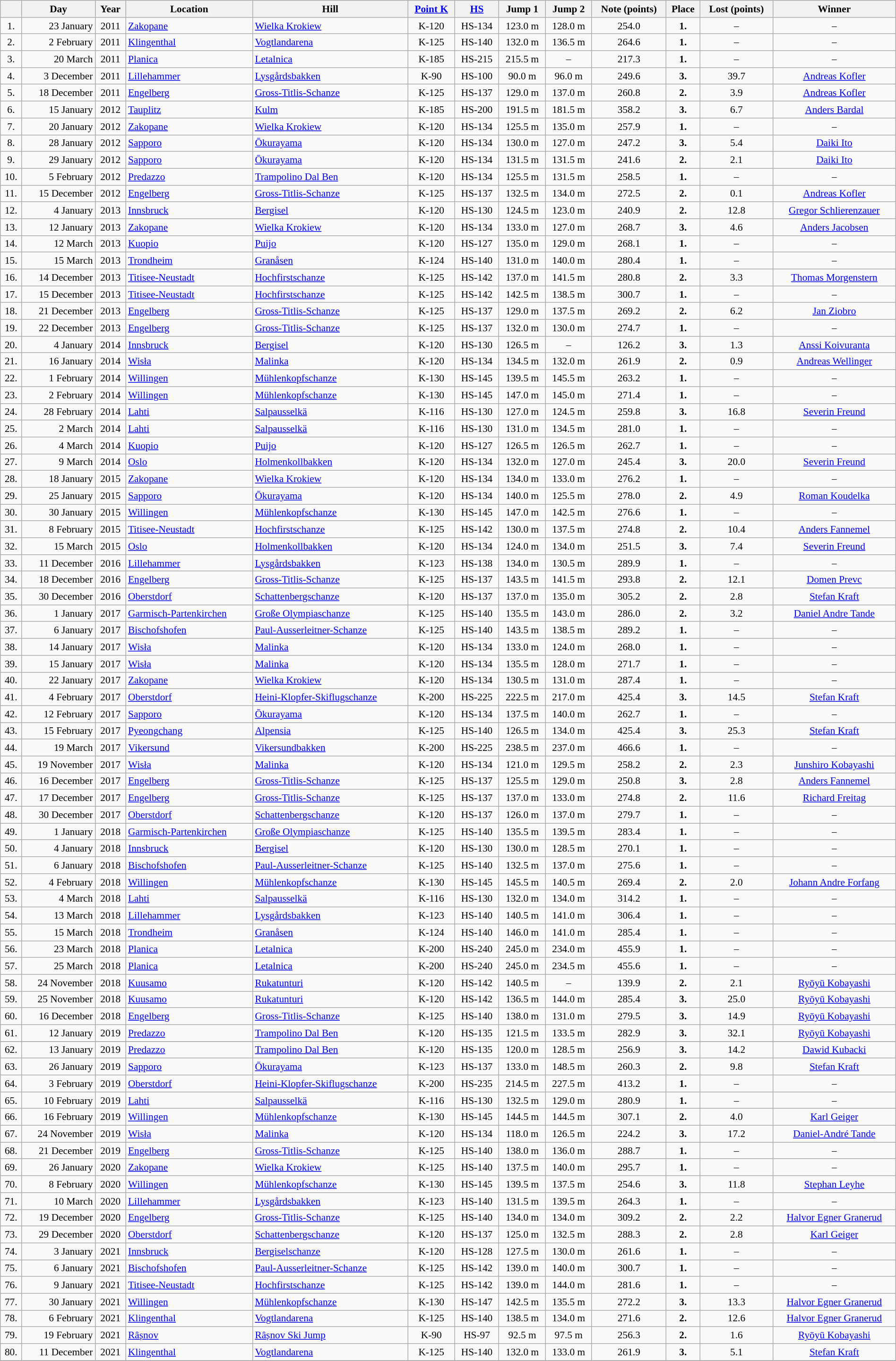<table width=100% style="font-size: 89%; text-align:center" class=wikitable>
<tr>
<th></th>
<th>Day</th>
<th>Year</th>
<th>Location</th>
<th>Hill</th>
<th><a href='#'>Point K</a></th>
<th><a href='#'>HS</a></th>
<th>Jump 1</th>
<th>Jump 2</th>
<th>Note (points)</th>
<th>Place</th>
<th>Lost (points)</th>
<th>Winner</th>
</tr>
<tr>
<td>1.</td>
<td align=right>23 January</td>
<td>2011</td>
<td align=left><a href='#'>Zakopane</a></td>
<td align=left><a href='#'>Wielka Krokiew</a></td>
<td>K-120</td>
<td>HS-134</td>
<td>123.0 m</td>
<td>128.0 m</td>
<td>254.0</td>
<td><strong>1.</strong></td>
<td>–</td>
<td>–</td>
</tr>
<tr>
<td>2.</td>
<td align=right>2 February</td>
<td>2011</td>
<td align=left><a href='#'>Klingenthal</a></td>
<td align=left><a href='#'>Vogtlandarena</a></td>
<td>K-125</td>
<td>HS-140</td>
<td>132.0 m</td>
<td>136.5 m</td>
<td>264.6</td>
<td><strong>1.</strong></td>
<td>–</td>
<td>–</td>
</tr>
<tr>
<td>3.</td>
<td align=right>20 March</td>
<td>2011</td>
<td align=left><a href='#'>Planica</a></td>
<td align=left><a href='#'>Letalnica</a></td>
<td>K-185</td>
<td>HS-215</td>
<td>215.5 m</td>
<td>–</td>
<td>217.3</td>
<td><strong>1.</strong></td>
<td>–</td>
<td>–</td>
</tr>
<tr>
<td>4.</td>
<td align=right>3 December</td>
<td>2011</td>
<td align=left><a href='#'>Lillehammer</a></td>
<td align=left><a href='#'>Lysgårdsbakken</a></td>
<td>K-90</td>
<td>HS-100</td>
<td>90.0 m</td>
<td>96.0 m</td>
<td>249.6</td>
<td><strong>3.</strong></td>
<td>39.7</td>
<td><a href='#'>Andreas Kofler</a></td>
</tr>
<tr>
<td>5.</td>
<td align=right>18 December</td>
<td>2011</td>
<td align=left><a href='#'>Engelberg</a></td>
<td align=left><a href='#'>Gross-Titlis-Schanze</a></td>
<td>K-125</td>
<td>HS-137</td>
<td>129.0 m</td>
<td>137.0 m</td>
<td>260.8</td>
<td><strong>2.</strong></td>
<td>3.9</td>
<td><a href='#'>Andreas Kofler</a></td>
</tr>
<tr>
<td>6.</td>
<td align=right>15 January</td>
<td>2012</td>
<td align=left><a href='#'>Tauplitz</a></td>
<td align=left><a href='#'>Kulm</a></td>
<td>K-185</td>
<td>HS-200</td>
<td>191.5 m</td>
<td>181.5 m</td>
<td>358.2</td>
<td><strong>3.</strong></td>
<td>6.7</td>
<td><a href='#'>Anders Bardal</a></td>
</tr>
<tr>
<td>7.</td>
<td align=right>20 January</td>
<td>2012</td>
<td align=left><a href='#'>Zakopane</a></td>
<td align=left><a href='#'>Wielka Krokiew</a></td>
<td>K-120</td>
<td>HS-134</td>
<td>125.5 m</td>
<td>135.0 m</td>
<td>257.9</td>
<td><strong>1.</strong></td>
<td>–</td>
<td>–</td>
</tr>
<tr>
<td>8.</td>
<td align=right>28 January</td>
<td>2012</td>
<td align=left><a href='#'>Sapporo</a></td>
<td align=left><a href='#'>Ōkurayama</a></td>
<td>K-120</td>
<td>HS-134</td>
<td>130.0 m</td>
<td>127.0 m</td>
<td>247.2</td>
<td><strong>3.</strong></td>
<td>5.4</td>
<td><a href='#'>Daiki Ito</a></td>
</tr>
<tr>
<td>9.</td>
<td align=right>29 January</td>
<td>2012</td>
<td align=left><a href='#'>Sapporo</a></td>
<td align=left><a href='#'>Ōkurayama</a></td>
<td>K-120</td>
<td>HS-134</td>
<td>131.5 m</td>
<td>131.5 m</td>
<td>241.6</td>
<td><strong>2.</strong></td>
<td>2.1</td>
<td><a href='#'>Daiki Ito</a></td>
</tr>
<tr>
<td>10.</td>
<td align=right>5 February</td>
<td>2012</td>
<td align=left><a href='#'>Predazzo</a></td>
<td align=left><a href='#'>Trampolino Dal Ben</a></td>
<td>K-120</td>
<td>HS-134</td>
<td>125.5 m</td>
<td>131.5 m</td>
<td>258.5</td>
<td><strong>1.</strong></td>
<td>–</td>
<td>–</td>
</tr>
<tr>
<td>11.</td>
<td align=right>15 December</td>
<td>2012</td>
<td align=left><a href='#'>Engelberg</a></td>
<td align=left><a href='#'>Gross-Titlis-Schanze</a></td>
<td>K-125</td>
<td>HS-137</td>
<td>132.5 m</td>
<td>134.0 m</td>
<td>272.5</td>
<td><strong>2.</strong></td>
<td>0.1</td>
<td><a href='#'>Andreas Kofler</a></td>
</tr>
<tr>
<td>12.</td>
<td align=right>4 January</td>
<td>2013</td>
<td align=left><a href='#'>Innsbruck</a></td>
<td align=left><a href='#'>Bergisel</a></td>
<td>K-120</td>
<td>HS-130</td>
<td>124.5 m</td>
<td>123.0 m</td>
<td>240.9</td>
<td><strong>2.</strong></td>
<td>12.8</td>
<td><a href='#'>Gregor Schlierenzauer</a></td>
</tr>
<tr>
<td>13.</td>
<td align=right>12 January</td>
<td>2013</td>
<td align=left><a href='#'>Zakopane</a></td>
<td align=left><a href='#'>Wielka Krokiew</a></td>
<td>K-120</td>
<td>HS-134</td>
<td>133.0 m</td>
<td>127.0 m</td>
<td>268.7</td>
<td><strong>3.</strong></td>
<td>4.6</td>
<td><a href='#'>Anders Jacobsen</a></td>
</tr>
<tr>
<td>14.</td>
<td align=right>12 March</td>
<td>2013</td>
<td align=left><a href='#'>Kuopio</a></td>
<td align=left><a href='#'>Puijo</a></td>
<td>K-120</td>
<td>HS-127</td>
<td>135.0 m</td>
<td>129.0 m</td>
<td>268.1</td>
<td><strong>1.</strong></td>
<td>–</td>
<td>–</td>
</tr>
<tr>
<td>15.</td>
<td align=right>15 March</td>
<td>2013</td>
<td align=left><a href='#'>Trondheim</a></td>
<td align=left><a href='#'>Granåsen</a></td>
<td>K-124</td>
<td>HS-140</td>
<td>131.0 m</td>
<td>140.0 m</td>
<td>280.4</td>
<td><strong>1.</strong></td>
<td>–</td>
<td>–</td>
</tr>
<tr>
<td>16.</td>
<td align=right>14 December</td>
<td>2013</td>
<td align=left><a href='#'>Titisee-Neustadt</a></td>
<td align=left><a href='#'>Hochfirstschanze</a></td>
<td>K-125</td>
<td>HS-142</td>
<td>137.0 m</td>
<td>141.5 m</td>
<td>280.8</td>
<td><strong>2.</strong></td>
<td>3.3</td>
<td><a href='#'>Thomas Morgenstern</a></td>
</tr>
<tr>
<td>17.</td>
<td align=right>15 December</td>
<td>2013</td>
<td align=left><a href='#'>Titisee-Neustadt</a></td>
<td align=left><a href='#'>Hochfirstschanze</a></td>
<td>K-125</td>
<td>HS-142</td>
<td>142.5 m</td>
<td>138.5 m</td>
<td>300.7</td>
<td><strong>1.</strong></td>
<td>–</td>
<td>–</td>
</tr>
<tr>
<td>18.</td>
<td align=right>21 December</td>
<td>2013</td>
<td align=left><a href='#'>Engelberg</a></td>
<td align=left><a href='#'>Gross-Titlis-Schanze</a></td>
<td>K-125</td>
<td>HS-137</td>
<td>129.0 m</td>
<td>137.5 m</td>
<td>269.2</td>
<td><strong>2.</strong></td>
<td>6.2</td>
<td><a href='#'>Jan Ziobro</a></td>
</tr>
<tr>
<td>19.</td>
<td align=right>22 December</td>
<td>2013</td>
<td align=left><a href='#'>Engelberg</a></td>
<td align=left><a href='#'>Gross-Titlis-Schanze</a></td>
<td>K-125</td>
<td>HS-137</td>
<td>132.0 m</td>
<td>130.0 m</td>
<td>274.7</td>
<td><strong>1.</strong></td>
<td>–</td>
<td>–</td>
</tr>
<tr>
<td>20.</td>
<td align=right>4 January</td>
<td>2014</td>
<td align=left><a href='#'>Innsbruck</a></td>
<td align=left><a href='#'>Bergisel</a></td>
<td>K-120</td>
<td>HS-130</td>
<td>126.5 m</td>
<td>–</td>
<td>126.2</td>
<td><strong>3.</strong></td>
<td>1.3</td>
<td><a href='#'>Anssi Koivuranta</a></td>
</tr>
<tr>
<td>21.</td>
<td align=right>16 January</td>
<td>2014</td>
<td align=left><a href='#'>Wisła</a></td>
<td align=left><a href='#'>Malinka</a></td>
<td>K-120</td>
<td>HS-134</td>
<td>134.5 m</td>
<td>132.0 m</td>
<td>261.9</td>
<td><strong>2.</strong></td>
<td>0.9</td>
<td><a href='#'>Andreas Wellinger</a></td>
</tr>
<tr>
<td>22.</td>
<td align=right>1 February</td>
<td>2014</td>
<td align=left><a href='#'>Willingen</a></td>
<td align=left><a href='#'>Mühlenkopfschanze</a></td>
<td>K-130</td>
<td>HS-145</td>
<td>139.5 m</td>
<td>145.5 m</td>
<td>263.2</td>
<td><strong>1.</strong></td>
<td>–</td>
<td>–</td>
</tr>
<tr>
<td>23.</td>
<td align=right>2 February</td>
<td>2014</td>
<td align=left><a href='#'>Willingen</a></td>
<td align=left><a href='#'>Mühlenkopfschanze</a></td>
<td>K-130</td>
<td>HS-145</td>
<td>147.0 m</td>
<td>145.0 m</td>
<td>271.4</td>
<td><strong>1.</strong></td>
<td>–</td>
<td>–</td>
</tr>
<tr>
<td>24.</td>
<td align=right>28 February</td>
<td>2014</td>
<td align=left><a href='#'>Lahti</a></td>
<td align=left><a href='#'>Salpausselkä</a></td>
<td>K-116</td>
<td>HS-130</td>
<td>127.0 m</td>
<td>124.5 m</td>
<td>259.8</td>
<td><strong>3.</strong></td>
<td>16.8</td>
<td><a href='#'>Severin Freund</a></td>
</tr>
<tr>
<td>25.</td>
<td align=right>2 March</td>
<td>2014</td>
<td align=left><a href='#'>Lahti</a></td>
<td align=left><a href='#'>Salpausselkä</a></td>
<td>K-116</td>
<td>HS-130</td>
<td>131.0 m</td>
<td>134.5 m</td>
<td>281.0</td>
<td><strong>1.</strong></td>
<td>–</td>
<td>–</td>
</tr>
<tr>
<td>26.</td>
<td align=right>4 March</td>
<td>2014</td>
<td align=left><a href='#'>Kuopio</a></td>
<td align=left><a href='#'>Puijo</a></td>
<td>K-120</td>
<td>HS-127</td>
<td>126.5 m</td>
<td>126.5 m</td>
<td>262.7</td>
<td><strong>1.</strong></td>
<td>–</td>
<td>–</td>
</tr>
<tr>
<td>27.</td>
<td align=right>9 March</td>
<td>2014</td>
<td align=left><a href='#'>Oslo</a></td>
<td align=left><a href='#'>Holmenkollbakken</a></td>
<td>K-120</td>
<td>HS-134</td>
<td>132.0 m</td>
<td>127.0 m</td>
<td>245.4</td>
<td><strong>3.</strong></td>
<td>20.0</td>
<td><a href='#'>Severin Freund</a></td>
</tr>
<tr>
<td>28.</td>
<td align=right>18 January</td>
<td>2015</td>
<td align=left><a href='#'>Zakopane</a></td>
<td align=left><a href='#'>Wielka Krokiew</a></td>
<td>K-120</td>
<td>HS-134</td>
<td>134.0 m</td>
<td>133.0 m</td>
<td>276.2</td>
<td><strong>1.</strong></td>
<td>–</td>
<td>–</td>
</tr>
<tr>
<td>29.</td>
<td align=right>25 January</td>
<td>2015</td>
<td align=left><a href='#'>Sapporo</a></td>
<td align=left><a href='#'>Ōkurayama</a></td>
<td>K-120</td>
<td>HS-134</td>
<td>140.0 m</td>
<td>125.5 m</td>
<td>278.0</td>
<td><strong>2.</strong></td>
<td>4.9</td>
<td><a href='#'>Roman Koudelka</a></td>
</tr>
<tr>
<td>30.</td>
<td align=right>30 January</td>
<td>2015</td>
<td align=left><a href='#'>Willingen</a></td>
<td align=left><a href='#'>Mühlenkopfschanze</a></td>
<td>K-130</td>
<td>HS-145</td>
<td>147.0 m</td>
<td>142.5 m</td>
<td>276.6</td>
<td><strong>1.</strong></td>
<td>–</td>
<td>–</td>
</tr>
<tr>
<td>31.</td>
<td align=right>8 February</td>
<td>2015</td>
<td align=left><a href='#'>Titisee-Neustadt</a></td>
<td align=left><a href='#'>Hochfirstschanze</a></td>
<td>K-125</td>
<td>HS-142</td>
<td>130.0 m</td>
<td>137.5 m</td>
<td>274.8</td>
<td><strong>2.</strong></td>
<td>10.4</td>
<td><a href='#'>Anders Fannemel</a></td>
</tr>
<tr>
<td>32.</td>
<td align=right>15 March</td>
<td>2015</td>
<td align=left><a href='#'>Oslo</a></td>
<td align=left><a href='#'>Holmenkollbakken</a></td>
<td>K-120</td>
<td>HS-134</td>
<td>124.0 m</td>
<td>134.0 m</td>
<td>251.5</td>
<td><strong>3.</strong></td>
<td>7.4</td>
<td><a href='#'>Severin Freund</a></td>
</tr>
<tr>
<td>33.</td>
<td align=right>11 December</td>
<td>2016</td>
<td align=left><a href='#'>Lillehammer</a></td>
<td align=left><a href='#'>Lysgårdsbakken</a></td>
<td>K-123</td>
<td>HS-138</td>
<td>134.0 m</td>
<td>130.5 m</td>
<td>289.9</td>
<td><strong>1.</strong></td>
<td>–</td>
<td>–</td>
</tr>
<tr>
<td>34.</td>
<td align=right>18 December</td>
<td>2016</td>
<td align=left><a href='#'>Engelberg</a></td>
<td align=left><a href='#'>Gross-Titlis-Schanze</a></td>
<td>K-125</td>
<td>HS-137</td>
<td>143.5 m</td>
<td>141.5 m</td>
<td>293.8</td>
<td><strong>2.</strong></td>
<td>12.1</td>
<td><a href='#'>Domen Prevc</a></td>
</tr>
<tr>
<td>35.</td>
<td align=right>30 December</td>
<td>2016</td>
<td align=left><a href='#'>Oberstdorf</a></td>
<td align=left><a href='#'>Schattenbergschanze</a></td>
<td>K-120</td>
<td>HS-137</td>
<td>137.0 m</td>
<td>135.0 m</td>
<td>305.2</td>
<td><strong>2.</strong></td>
<td>2.8</td>
<td><a href='#'>Stefan Kraft</a></td>
</tr>
<tr>
<td>36.</td>
<td align=right>1 January</td>
<td>2017</td>
<td align=left><a href='#'>Garmisch-Partenkirchen</a></td>
<td align=left><a href='#'>Große Olympiaschanze</a></td>
<td>K-125</td>
<td>HS-140</td>
<td>135.5 m</td>
<td>143.0 m</td>
<td>286.0</td>
<td><strong>2.</strong></td>
<td>3.2</td>
<td><a href='#'>Daniel Andre Tande</a></td>
</tr>
<tr>
<td>37.</td>
<td align=right>6 January</td>
<td>2017</td>
<td align=left><a href='#'>Bischofshofen</a></td>
<td align=left><a href='#'>Paul-Ausserleitner-Schanze</a></td>
<td>K-125</td>
<td>HS-140</td>
<td>143.5 m</td>
<td>138.5 m</td>
<td>289.2</td>
<td><strong>1.</strong></td>
<td>–</td>
<td>–</td>
</tr>
<tr>
<td>38.</td>
<td align=right>14 January</td>
<td>2017</td>
<td align=left><a href='#'>Wisła</a></td>
<td align=left><a href='#'>Malinka</a></td>
<td>K-120</td>
<td>HS-134</td>
<td>133.0 m</td>
<td>124.0 m</td>
<td>268.0</td>
<td><strong>1.</strong></td>
<td>–</td>
<td>–</td>
</tr>
<tr>
<td>39.</td>
<td align=right>15 January</td>
<td>2017</td>
<td align=left><a href='#'>Wisła</a></td>
<td align=left><a href='#'>Malinka</a></td>
<td>K-120</td>
<td>HS-134</td>
<td>135.5 m</td>
<td>128.0 m</td>
<td>271.7</td>
<td><strong>1.</strong></td>
<td>–</td>
<td>–</td>
</tr>
<tr>
<td>40.</td>
<td align=right>22 January</td>
<td>2017</td>
<td align=left><a href='#'>Zakopane</a></td>
<td align=left><a href='#'>Wielka Krokiew</a></td>
<td>K-120</td>
<td>HS-134</td>
<td>130.5 m</td>
<td>131.0 m</td>
<td>287.4</td>
<td><strong>1.</strong></td>
<td>–</td>
<td>–</td>
</tr>
<tr>
<td>41.</td>
<td align=right>4 February</td>
<td>2017</td>
<td align=left><a href='#'>Oberstdorf</a></td>
<td align=left><a href='#'>Heini-Klopfer-Skiflugschanze</a></td>
<td>K-200</td>
<td>HS-225</td>
<td>222.5 m</td>
<td>217.0 m</td>
<td>425.4</td>
<td><strong>3.</strong></td>
<td>14.5</td>
<td><a href='#'>Stefan Kraft</a></td>
</tr>
<tr>
<td>42.</td>
<td align=right>12 February</td>
<td>2017</td>
<td align=left><a href='#'>Sapporo</a></td>
<td align=left><a href='#'>Ōkurayama</a></td>
<td>K-120</td>
<td>HS-134</td>
<td>137.5 m</td>
<td>140.0 m</td>
<td>262.7</td>
<td><strong>1.</strong></td>
<td>–</td>
<td>–</td>
</tr>
<tr>
<td>43.</td>
<td align=right>15 February</td>
<td>2017</td>
<td align=left><a href='#'>Pyeongchang</a></td>
<td align=left><a href='#'>Alpensia</a></td>
<td>K-125</td>
<td>HS-140</td>
<td>126.5 m</td>
<td>134.0 m</td>
<td>425.4</td>
<td><strong>3.</strong></td>
<td>25.3</td>
<td><a href='#'>Stefan Kraft</a></td>
</tr>
<tr>
<td>44.</td>
<td align=right>19 March</td>
<td>2017</td>
<td align=left><a href='#'>Vikersund</a></td>
<td align=left><a href='#'>Vikersundbakken</a></td>
<td>K-200</td>
<td>HS-225</td>
<td>238.5 m</td>
<td>237.0 m</td>
<td>466.6</td>
<td><strong>1.</strong></td>
<td>–</td>
<td>–</td>
</tr>
<tr>
<td>45.</td>
<td align=right>19 November</td>
<td>2017</td>
<td align=left><a href='#'>Wisła</a></td>
<td align=left><a href='#'>Malinka</a></td>
<td>K-120</td>
<td>HS-134</td>
<td>121.0 m</td>
<td>129.5 m</td>
<td>258.2</td>
<td><strong>2.</strong></td>
<td>2.3</td>
<td><a href='#'>Junshiro Kobayashi</a></td>
</tr>
<tr>
<td>46.</td>
<td align=right>16 December</td>
<td>2017</td>
<td align=left><a href='#'>Engelberg</a></td>
<td align=left><a href='#'>Gross-Titlis-Schanze</a></td>
<td>K-125</td>
<td>HS-137</td>
<td>125.5 m</td>
<td>129.0 m</td>
<td>250.8</td>
<td><strong>3.</strong></td>
<td>2.8</td>
<td><a href='#'>Anders Fannemel</a></td>
</tr>
<tr>
<td>47.</td>
<td align=right>17 December</td>
<td>2017</td>
<td align=left><a href='#'>Engelberg</a></td>
<td align=left><a href='#'>Gross-Titlis-Schanze</a></td>
<td>K-125</td>
<td>HS-137</td>
<td>137.0 m</td>
<td>133.0 m</td>
<td>274.8</td>
<td><strong>2.</strong></td>
<td>11.6</td>
<td><a href='#'>Richard Freitag</a></td>
</tr>
<tr>
<td>48.</td>
<td align=right>30 December</td>
<td>2017</td>
<td align=left><a href='#'>Oberstdorf</a></td>
<td align=left><a href='#'>Schattenbergschanze</a></td>
<td>K-120</td>
<td>HS-137</td>
<td>126.0 m</td>
<td>137.0 m</td>
<td>279.7</td>
<td><strong>1.</strong></td>
<td>–</td>
<td>–</td>
</tr>
<tr>
<td>49.</td>
<td align=right>1 January</td>
<td>2018</td>
<td align=left><a href='#'>Garmisch-Partenkirchen</a></td>
<td align=left><a href='#'>Große Olympiaschanze</a></td>
<td>K-125</td>
<td>HS-140</td>
<td>135.5 m</td>
<td>139.5 m</td>
<td>283.4</td>
<td><strong>1.</strong></td>
<td>–</td>
<td>–</td>
</tr>
<tr>
<td>50.</td>
<td align=right>4 January</td>
<td>2018</td>
<td align=left><a href='#'>Innsbruck</a></td>
<td align=left><a href='#'>Bergisel</a></td>
<td>K-120</td>
<td>HS-130</td>
<td>130.0 m</td>
<td>128.5 m</td>
<td>270.1</td>
<td><strong>1.</strong></td>
<td>–</td>
<td>–</td>
</tr>
<tr>
<td>51.</td>
<td align=right>6 January</td>
<td>2018</td>
<td align=left><a href='#'>Bischofshofen</a></td>
<td align=left><a href='#'>Paul-Ausserleitner-Schanze</a></td>
<td>K-125</td>
<td>HS-140</td>
<td>132.5 m</td>
<td>137.0 m</td>
<td>275.6</td>
<td><strong>1.</strong></td>
<td>–</td>
<td>–</td>
</tr>
<tr>
<td>52.</td>
<td align=right>4 February</td>
<td>2018</td>
<td align=left><a href='#'>Willingen</a></td>
<td align=left><a href='#'>Mühlenkopfschanze</a></td>
<td>K-130</td>
<td>HS-145</td>
<td>145.5 m</td>
<td>140.5 m</td>
<td>269.4</td>
<td><strong>2.</strong></td>
<td>2.0</td>
<td><a href='#'>Johann Andre Forfang</a></td>
</tr>
<tr>
<td>53.</td>
<td align=right>4 March</td>
<td>2018</td>
<td align=left><a href='#'>Lahti</a></td>
<td align=left><a href='#'>Salpausselkä</a></td>
<td>K-116</td>
<td>HS-130</td>
<td>132.0 m</td>
<td>134.0 m</td>
<td>314.2</td>
<td><strong>1.</strong></td>
<td>–</td>
<td>–</td>
</tr>
<tr>
<td>54.</td>
<td align=right>13 March</td>
<td>2018</td>
<td align=left><a href='#'>Lillehammer</a></td>
<td align=left><a href='#'>Lysgårdsbakken</a></td>
<td>K-123</td>
<td>HS-140</td>
<td>140.5 m</td>
<td>141.0 m</td>
<td>306.4</td>
<td><strong>1.</strong></td>
<td>–</td>
<td>–</td>
</tr>
<tr>
<td>55.</td>
<td align=right>15 March</td>
<td>2018</td>
<td align=left><a href='#'>Trondheim</a></td>
<td align=left><a href='#'>Granåsen</a></td>
<td>K-124</td>
<td>HS-140</td>
<td>146.0 m</td>
<td>141.0 m</td>
<td>285.4</td>
<td><strong>1.</strong></td>
<td>–</td>
<td>–</td>
</tr>
<tr>
<td>56.</td>
<td align=right>23 March</td>
<td>2018</td>
<td align=left><a href='#'>Planica</a></td>
<td align=left><a href='#'>Letalnica</a></td>
<td>K-200</td>
<td>HS-240</td>
<td>245.0 m</td>
<td>234.0 m</td>
<td>455.9</td>
<td><strong>1.</strong></td>
<td>–</td>
<td>–</td>
</tr>
<tr>
<td>57.</td>
<td align=right>25 March</td>
<td>2018</td>
<td align=left><a href='#'>Planica</a></td>
<td align=left><a href='#'>Letalnica</a></td>
<td>K-200</td>
<td>HS-240</td>
<td>245.0 m</td>
<td>234.5 m</td>
<td>455.6</td>
<td><strong>1.</strong></td>
<td>–</td>
<td>–</td>
</tr>
<tr>
<td>58.</td>
<td align=right>24 November</td>
<td>2018</td>
<td align=left><a href='#'>Kuusamo</a></td>
<td align=left><a href='#'>Rukatunturi</a></td>
<td>K-120</td>
<td>HS-142</td>
<td>140.5 m</td>
<td>–</td>
<td>139.9</td>
<td><strong>2.</strong></td>
<td>2.1</td>
<td><a href='#'>Ryōyū Kobayashi</a></td>
</tr>
<tr>
<td>59.</td>
<td align=right>25 November</td>
<td>2018</td>
<td align=left><a href='#'>Kuusamo</a></td>
<td align=left><a href='#'>Rukatunturi</a></td>
<td>K-120</td>
<td>HS-142</td>
<td>136.5 m</td>
<td>144.0 m</td>
<td>285.4</td>
<td><strong>3.</strong></td>
<td>25.0</td>
<td><a href='#'>Ryōyū Kobayashi</a></td>
</tr>
<tr>
<td>60.</td>
<td align=right>16 December</td>
<td>2018</td>
<td align=left><a href='#'>Engelberg</a></td>
<td align=left><a href='#'>Gross-Titlis-Schanze</a></td>
<td>K-125</td>
<td>HS-140</td>
<td>138.0 m</td>
<td>131.0 m</td>
<td>279.5</td>
<td><strong>3.</strong></td>
<td>14.9</td>
<td><a href='#'>Ryōyū Kobayashi</a></td>
</tr>
<tr>
<td>61.</td>
<td align=right>12 January</td>
<td>2019</td>
<td align=left><a href='#'>Predazzo</a></td>
<td align=left><a href='#'>Trampolino Dal Ben</a></td>
<td>K-120</td>
<td>HS-135</td>
<td>121.5 m</td>
<td>133.5 m</td>
<td>282.9</td>
<td><strong>3.</strong></td>
<td>32.1</td>
<td><a href='#'>Ryōyū Kobayashi</a></td>
</tr>
<tr>
</tr>
<tr>
<td>62.</td>
<td align=right>13 January</td>
<td>2019</td>
<td align=left><a href='#'>Predazzo</a></td>
<td align=left><a href='#'>Trampolino Dal Ben</a></td>
<td>K-120</td>
<td>HS-135</td>
<td>120.0  m</td>
<td>128.5 m</td>
<td>256.9</td>
<td><strong>3.</strong></td>
<td>14.2</td>
<td><a href='#'>Dawid Kubacki</a></td>
</tr>
<tr>
<td>63.</td>
<td align=right>26 January</td>
<td>2019</td>
<td align=left><a href='#'>Sapporo</a></td>
<td align=left><a href='#'>Ōkurayama</a></td>
<td>K-123</td>
<td>HS-137</td>
<td>133.0 m</td>
<td>148.5 m</td>
<td>260.3</td>
<td><strong>2.</strong></td>
<td>9.8</td>
<td><a href='#'>Stefan Kraft</a></td>
</tr>
<tr>
<td>64.</td>
<td align=right>3 February</td>
<td>2019</td>
<td align=left><a href='#'>Oberstdorf</a></td>
<td align=left><a href='#'>Heini-Klopfer-Skiflugschanze</a></td>
<td>K-200</td>
<td>HS-235</td>
<td>214.5 m</td>
<td>227.5 m</td>
<td>413.2</td>
<td><strong>1.</strong></td>
<td>–</td>
<td>–</td>
</tr>
<tr>
<td>65.</td>
<td align=right>10 February</td>
<td>2019</td>
<td align=left><a href='#'>Lahti</a></td>
<td align=left><a href='#'>Salpausselkä</a></td>
<td>K-116</td>
<td>HS-130</td>
<td>132.5 m</td>
<td>129.0 m</td>
<td>280.9</td>
<td><strong>1.</strong></td>
<td>–</td>
<td>–</td>
</tr>
<tr>
<td>66.</td>
<td align=right>16 February</td>
<td>2019</td>
<td align=left><a href='#'>Willingen</a></td>
<td align=left><a href='#'>Mühlenkopfschanze</a></td>
<td>K-130</td>
<td>HS-145</td>
<td>144.5 m</td>
<td>144.5 m</td>
<td>307.1</td>
<td><strong>2.</strong></td>
<td>4.0</td>
<td><a href='#'>Karl Geiger</a></td>
</tr>
<tr>
<td>67.</td>
<td align=right>24 November</td>
<td>2019</td>
<td align=left><a href='#'>Wisła</a></td>
<td align=left><a href='#'>Malinka</a></td>
<td>K-120</td>
<td>HS-134</td>
<td>118.0 m</td>
<td>126.5 m</td>
<td>224.2</td>
<td><strong>3.</strong></td>
<td>17.2</td>
<td><a href='#'>Daniel-André Tande</a></td>
</tr>
<tr>
<td>68.</td>
<td align=right>21 December</td>
<td>2019</td>
<td align=left><a href='#'>Engelberg</a></td>
<td align=left><a href='#'>Gross-Titlis-Schanze</a></td>
<td>K-125</td>
<td>HS-140</td>
<td>138.0 m</td>
<td>136.0 m</td>
<td>288.7</td>
<td><strong>1.</strong></td>
<td>–</td>
<td>–</td>
</tr>
<tr>
<td>69.</td>
<td align=right>26 January</td>
<td>2020</td>
<td align=left><a href='#'>Zakopane</a></td>
<td align=left><a href='#'>Wielka Krokiew</a></td>
<td>K-125</td>
<td>HS-140</td>
<td>137.5 m</td>
<td>140.0 m</td>
<td>295.7</td>
<td><strong>1.</strong></td>
<td>–</td>
<td>–</td>
</tr>
<tr>
<td>70.</td>
<td align=right>8 February</td>
<td>2020</td>
<td align=left><a href='#'>Willingen</a></td>
<td align=left><a href='#'>Mühlenkopfschanze</a></td>
<td>K-130</td>
<td>HS-145</td>
<td>139.5 m</td>
<td>137.5 m</td>
<td>254.6</td>
<td><strong>3.</strong></td>
<td>11.8</td>
<td><a href='#'>Stephan Leyhe</a></td>
</tr>
<tr>
<td>71.</td>
<td align=right>10 March</td>
<td>2020</td>
<td align=left><a href='#'>Lillehammer</a></td>
<td align=left><a href='#'>Lysgårdsbakken</a></td>
<td>K-123</td>
<td>HS-140</td>
<td>131.5 m</td>
<td>139.5 m</td>
<td>264.3</td>
<td><strong>1.</strong></td>
<td>–</td>
<td>–</td>
</tr>
<tr>
<td>72.</td>
<td align=right>19 December</td>
<td>2020</td>
<td align=left><a href='#'>Engelberg</a></td>
<td align=left><a href='#'>Gross-Titlis-Schanze</a></td>
<td>K-125</td>
<td>HS-140</td>
<td>134.0 m</td>
<td>134.0 m</td>
<td>309.2</td>
<td><strong>2.</strong></td>
<td>2.2</td>
<td><a href='#'>Halvor Egner Granerud</a></td>
</tr>
<tr>
<td>73.</td>
<td align=right>29 December</td>
<td>2020</td>
<td align=left><a href='#'>Oberstdorf</a></td>
<td align=left><a href='#'>Schattenbergschanze</a></td>
<td>K-120</td>
<td>HS-137</td>
<td>125.0 m</td>
<td>132.5 m</td>
<td>288.3</td>
<td><strong>2.</strong></td>
<td>2.8</td>
<td><a href='#'>Karl Geiger</a></td>
</tr>
<tr>
<td>74.</td>
<td align=right>3 January</td>
<td>2021</td>
<td align=left><a href='#'>Innsbruck</a></td>
<td align=left><a href='#'>Bergiselschanze</a></td>
<td>K-120</td>
<td>HS-128</td>
<td>127.5 m</td>
<td>130.0 m</td>
<td>261.6</td>
<td><strong>1.</strong></td>
<td>–</td>
<td>–</td>
</tr>
<tr>
<td>75.</td>
<td align=right>6 January</td>
<td>2021</td>
<td align=left><a href='#'>Bischofshofen</a></td>
<td align=left><a href='#'>Paul-Ausserleitner-Schanze</a></td>
<td>K-125</td>
<td>HS-142</td>
<td>139.0 m</td>
<td>140.0 m</td>
<td>300.7</td>
<td><strong>1.</strong></td>
<td>–</td>
<td>–</td>
</tr>
<tr>
<td>76.</td>
<td align=right>9 January</td>
<td>2021</td>
<td align=left><a href='#'>Titisee-Neustadt</a></td>
<td align=left><a href='#'>Hochfirstschanze</a></td>
<td>K-125</td>
<td>HS-142</td>
<td>139.0 m</td>
<td>144.0 m</td>
<td>281.6</td>
<td><strong>1.</strong></td>
<td>–</td>
<td>–</td>
</tr>
<tr>
<td>77.</td>
<td align=right>30 January</td>
<td>2021</td>
<td align=left><a href='#'>Willingen</a></td>
<td align=left><a href='#'>Mühlenkopfschanze</a></td>
<td>K-130</td>
<td>HS-147</td>
<td>142.5 m</td>
<td>135.5 m</td>
<td>272.2</td>
<td><strong>3.</strong></td>
<td>13.3</td>
<td><a href='#'>Halvor Egner Granerud</a></td>
</tr>
<tr>
<td>78.</td>
<td align=right>6 February</td>
<td>2021</td>
<td align=left><a href='#'>Klingenthal</a></td>
<td align=left><a href='#'>Vogtlandarena</a></td>
<td>K-125</td>
<td>HS-140</td>
<td>138.5 m</td>
<td>134.0 m</td>
<td>271.6</td>
<td><strong>2.</strong></td>
<td>12.6</td>
<td><a href='#'>Halvor Egner Granerud</a></td>
</tr>
<tr>
<td>79.</td>
<td align=right>19 February</td>
<td>2021</td>
<td align=left><a href='#'>Râșnov</a></td>
<td align=left><a href='#'>Râșnov Ski Jump</a></td>
<td>K-90</td>
<td>HS-97</td>
<td>92.5 m</td>
<td>97.5 m</td>
<td>256.3</td>
<td><strong>2.</strong></td>
<td>1.6</td>
<td><a href='#'>Ryōyū Kobayashi</a></td>
</tr>
<tr>
<td>80.</td>
<td align=right>11 December</td>
<td>2021</td>
<td align=left><a href='#'>Klingenthal</a></td>
<td align=left><a href='#'>Vogtlandarena</a></td>
<td>K-125</td>
<td>HS-140</td>
<td>132.0 m</td>
<td>133.0 m</td>
<td>261.9</td>
<td><strong>3.</strong></td>
<td>5.1</td>
<td><a href='#'>Stefan Kraft</a></td>
</tr>
<tr>
</tr>
</table>
